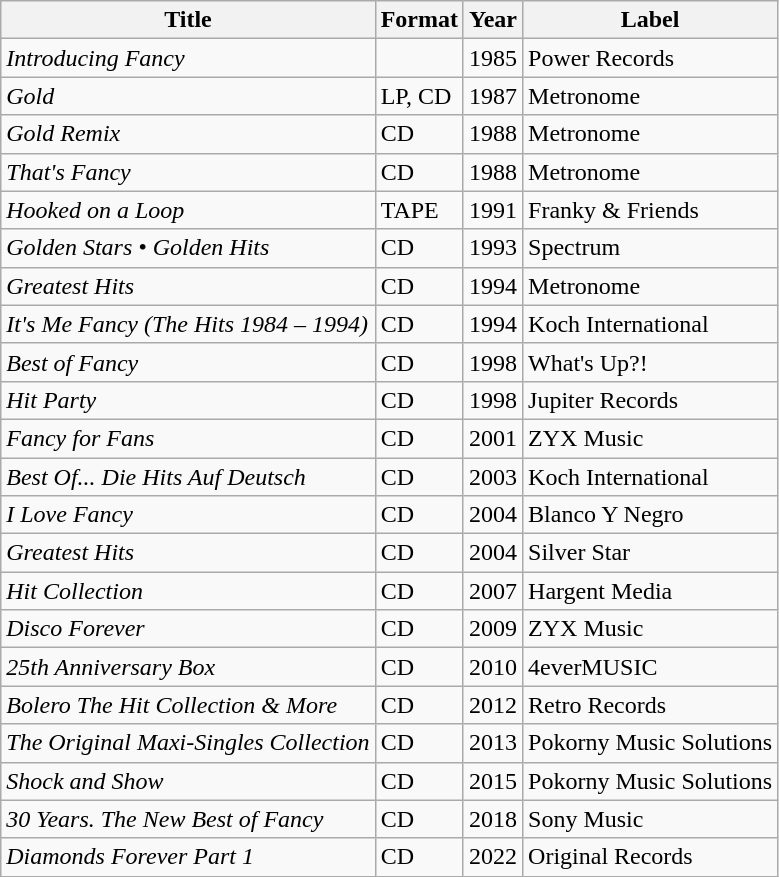<table class="wikitable sortable">
<tr>
<th>Title</th>
<th>Format</th>
<th>Year</th>
<th>Label</th>
</tr>
<tr>
<td><em>Introducing Fancy</em></td>
<td></td>
<td>1985</td>
<td>Power Records</td>
</tr>
<tr>
<td><em>Gold</em></td>
<td>LP, CD</td>
<td>1987</td>
<td>Metronome</td>
</tr>
<tr>
<td><em>Gold Remix</em></td>
<td>CD</td>
<td>1988</td>
<td>Metronome</td>
</tr>
<tr>
<td><em>That's Fancy</em></td>
<td>CD</td>
<td>1988</td>
<td>Metronome</td>
</tr>
<tr>
<td><em>Hooked on a Loop</em></td>
<td>TAPE</td>
<td>1991</td>
<td>Franky & Friends</td>
</tr>
<tr>
<td><em>Golden Stars • Golden Hits</em></td>
<td>CD</td>
<td>1993</td>
<td>Spectrum</td>
</tr>
<tr>
<td><em>Greatest Hits</em></td>
<td>CD</td>
<td>1994</td>
<td>Metronome</td>
</tr>
<tr>
<td><em>It's Me Fancy (The Hits 1984 – 1994)</em></td>
<td>CD</td>
<td>1994</td>
<td>Koch International</td>
</tr>
<tr>
<td><em>Best of Fancy</em></td>
<td>CD</td>
<td>1998</td>
<td>What's Up?!</td>
</tr>
<tr>
<td><em>Hit Party</em></td>
<td>CD</td>
<td>1998</td>
<td>Jupiter Records</td>
</tr>
<tr>
<td><em>Fancy for Fans</em></td>
<td>CD</td>
<td>2001</td>
<td>ZYX Music</td>
</tr>
<tr>
<td><em>Best Of... Die Hits Auf Deutsch</em></td>
<td>CD</td>
<td>2003</td>
<td>Koch International</td>
</tr>
<tr>
<td><em>I Love Fancy</em></td>
<td>CD</td>
<td>2004</td>
<td>Blanco Y Negro</td>
</tr>
<tr>
<td><em>Greatest Hits</em></td>
<td>CD</td>
<td>2004</td>
<td>Silver Star</td>
</tr>
<tr>
<td><em>Hit Collection</em></td>
<td>CD</td>
<td>2007</td>
<td>Hargent Media</td>
</tr>
<tr>
<td><em>Disco Forever</em></td>
<td>CD</td>
<td>2009</td>
<td>ZYX Music</td>
</tr>
<tr>
<td><em>25th Anniversary Box</em></td>
<td>CD</td>
<td>2010</td>
<td>4everMUSIC</td>
</tr>
<tr>
<td><em>Bolero The Hit Collection & More</em></td>
<td>CD</td>
<td>2012</td>
<td>Retro Records</td>
</tr>
<tr>
<td><em>The Original Maxi-Singles Collection</em></td>
<td>CD</td>
<td>2013</td>
<td>Pokorny Music Solutions</td>
</tr>
<tr>
<td><em>Shock and Show</em></td>
<td>CD</td>
<td>2015</td>
<td>Pokorny Music Solutions</td>
</tr>
<tr>
<td><em>30 Years. The New Best of Fancy</em></td>
<td>CD</td>
<td>2018</td>
<td>Sony Music</td>
</tr>
<tr>
<td><em>Diamonds Forever Part 1</em></td>
<td>CD</td>
<td>2022</td>
<td>Original Records</td>
</tr>
</table>
